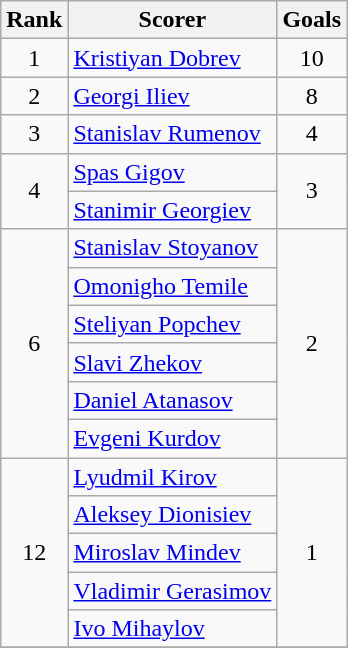<table class="wikitable" style="text-align:center">
<tr>
<th>Rank</th>
<th>Scorer</th>
<th>Goals</th>
</tr>
<tr>
<td rowspan="1">1</td>
<td align=left> <a href='#'>Kristiyan Dobrev</a></td>
<td rowspan="1">10</td>
</tr>
<tr>
<td rowspan="1">2</td>
<td align=left> <a href='#'>Georgi Iliev</a></td>
<td rowspan="1">8</td>
</tr>
<tr>
<td rowspan="1">3</td>
<td align=left> <a href='#'>Stanislav Rumenov</a></td>
<td rowspan="1">4</td>
</tr>
<tr>
<td rowspan="2">4</td>
<td align=left> <a href='#'>Spas Gigov</a></td>
<td rowspan="2">3</td>
</tr>
<tr>
<td align=left> <a href='#'>Stanimir Georgiev</a></td>
</tr>
<tr>
<td rowspan="6">6</td>
<td align=left> <a href='#'>Stanislav Stoyanov</a></td>
<td rowspan="6">2</td>
</tr>
<tr>
<td align=left> <a href='#'>Omonigho Temile</a></td>
</tr>
<tr>
<td align=left> <a href='#'>Steliyan Popchev</a></td>
</tr>
<tr>
<td align=left> <a href='#'>Slavi Zhekov</a></td>
</tr>
<tr>
<td align=left> <a href='#'>Daniel Atanasov</a></td>
</tr>
<tr>
<td align=left> <a href='#'>Evgeni Kurdov</a></td>
</tr>
<tr>
<td rowspan="5">12</td>
<td align=left> <a href='#'>Lyudmil Kirov</a></td>
<td rowspan="5">1</td>
</tr>
<tr>
<td align=left> <a href='#'>Aleksey Dionisiev</a></td>
</tr>
<tr>
<td align=left> <a href='#'>Miroslav Mindev</a></td>
</tr>
<tr>
<td align=left> <a href='#'>Vladimir Gerasimov</a></td>
</tr>
<tr>
<td align=left> <a href='#'>Ivo Mihaylov</a></td>
</tr>
<tr>
</tr>
</table>
